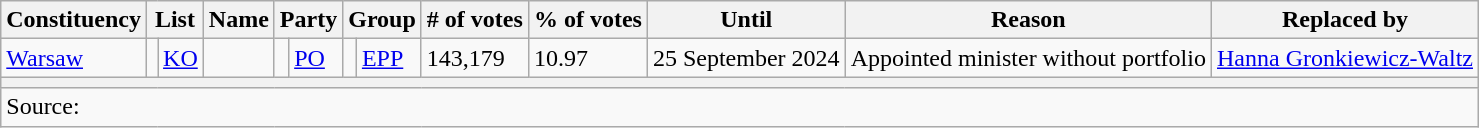<table class="wikitable col9right col10right">
<tr>
<th>Constituency</th>
<th colspan="2">List</th>
<th>Name</th>
<th colspan="2">Party</th>
<th colspan="2">Group</th>
<th># of votes</th>
<th>% of votes</th>
<th>Until</th>
<th>Reason</th>
<th>Replaced by</th>
</tr>
<tr>
<td><a href='#'>Warsaw</a></td>
<td></td>
<td><a href='#'>KO</a></td>
<td><strong></strong></td>
<td></td>
<td><a href='#'>PO</a></td>
<td></td>
<td><a href='#'>EPP</a></td>
<td>143,179</td>
<td>10.97</td>
<td>25 September 2024</td>
<td>Appointed minister without portfolio</td>
<td><a href='#'>Hanna Gronkiewicz-Waltz</a></td>
</tr>
<tr class=sortbottom>
<th colspan="13"></th>
</tr>
<tr class=sortbottom>
<td colspan="13">Source:</td>
</tr>
</table>
